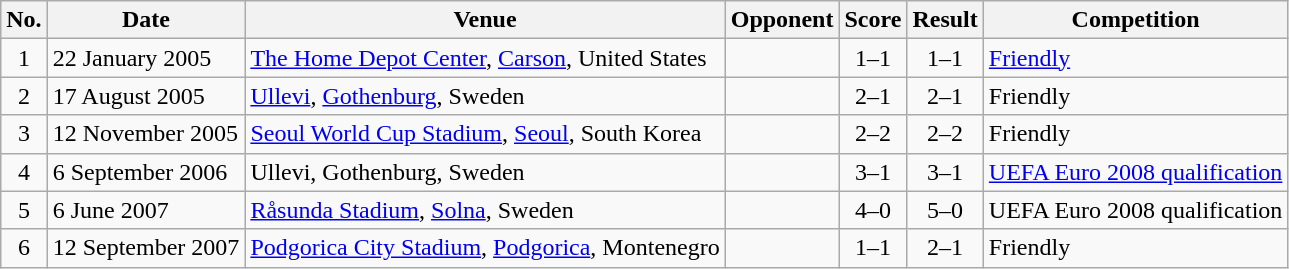<table class="wikitable sortable">
<tr>
<th scope="col">No.</th>
<th scope="col">Date</th>
<th scope="col">Venue</th>
<th scope="col">Opponent</th>
<th scope="col">Score</th>
<th scope="col">Result</th>
<th scope="col">Competition</th>
</tr>
<tr>
<td align="center">1</td>
<td>22 January 2005</td>
<td><a href='#'>The Home Depot Center</a>, <a href='#'>Carson</a>, United States</td>
<td></td>
<td align="center">1–1</td>
<td align="center">1–1</td>
<td><a href='#'>Friendly</a></td>
</tr>
<tr>
<td align="center">2</td>
<td>17 August 2005</td>
<td><a href='#'>Ullevi</a>, <a href='#'>Gothenburg</a>, Sweden</td>
<td></td>
<td align="center">2–1</td>
<td align="center">2–1</td>
<td>Friendly</td>
</tr>
<tr>
<td align="center">3</td>
<td>12 November 2005</td>
<td><a href='#'>Seoul World Cup Stadium</a>, <a href='#'>Seoul</a>, South Korea</td>
<td></td>
<td align="center">2–2</td>
<td align="center">2–2</td>
<td>Friendly</td>
</tr>
<tr>
<td align="center">4</td>
<td>6 September 2006</td>
<td>Ullevi, Gothenburg, Sweden</td>
<td></td>
<td align="center">3–1</td>
<td align="center">3–1</td>
<td><a href='#'>UEFA Euro 2008 qualification</a></td>
</tr>
<tr>
<td align="center">5</td>
<td>6 June 2007</td>
<td><a href='#'>Råsunda Stadium</a>, <a href='#'>Solna</a>, Sweden</td>
<td></td>
<td align="center">4–0</td>
<td align="center">5–0</td>
<td>UEFA Euro 2008 qualification</td>
</tr>
<tr>
<td align="center">6</td>
<td>12 September 2007</td>
<td><a href='#'>Podgorica City Stadium</a>, <a href='#'>Podgorica</a>, Montenegro</td>
<td></td>
<td align="center">1–1</td>
<td align="center">2–1</td>
<td>Friendly</td>
</tr>
</table>
